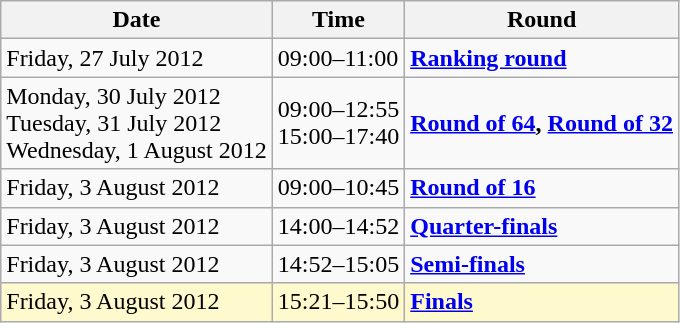<table class="wikitable">
<tr>
<th>Date</th>
<th>Time</th>
<th>Round</th>
</tr>
<tr>
<td>Friday, 27 July 2012</td>
<td>09:00–11:00</td>
<td><strong><a href='#'>Ranking round</a></strong></td>
</tr>
<tr>
<td>Monday, 30 July 2012<br>Tuesday, 31 July 2012<br>Wednesday, 1 August 2012</td>
<td>09:00–12:55<br>15:00–17:40</td>
<td><strong><a href='#'>Round of 64</a>, <a href='#'>Round of 32</a></strong></td>
</tr>
<tr>
<td>Friday, 3 August 2012</td>
<td>09:00–10:45</td>
<td><strong><a href='#'>Round of 16</a></strong></td>
</tr>
<tr>
<td>Friday, 3 August 2012</td>
<td>14:00–14:52</td>
<td><strong><a href='#'>Quarter-finals</a></strong></td>
</tr>
<tr>
<td>Friday, 3 August 2012</td>
<td>14:52–15:05</td>
<td><strong><a href='#'>Semi-finals</a></strong></td>
</tr>
<tr>
<td style=background:lemonchiffon>Friday, 3 August 2012</td>
<td style=background:lemonchiffon>15:21–15:50</td>
<td style=background:lemonchiffon><strong><a href='#'>Finals</a></strong></td>
</tr>
</table>
